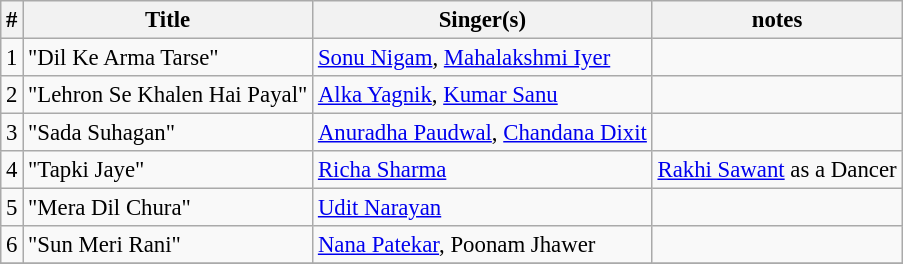<table class="wikitable" style="font-size:95%;">
<tr>
<th>#</th>
<th>Title</th>
<th>Singer(s)</th>
<th>notes</th>
</tr>
<tr>
<td>1</td>
<td>"Dil Ke Arma Tarse"</td>
<td><a href='#'>Sonu Nigam</a>, <a href='#'>Mahalakshmi Iyer</a></td>
<td></td>
</tr>
<tr>
<td>2</td>
<td>"Lehron Se Khalen Hai Payal"</td>
<td><a href='#'>Alka Yagnik</a>, <a href='#'>Kumar Sanu</a></td>
<td></td>
</tr>
<tr>
<td>3</td>
<td>"Sada Suhagan"</td>
<td><a href='#'>Anuradha Paudwal</a>, <a href='#'>Chandana Dixit</a></td>
<td></td>
</tr>
<tr>
<td>4</td>
<td>"Tapki Jaye"</td>
<td><a href='#'>Richa Sharma</a></td>
<td><a href='#'>Rakhi Sawant</a> as a Dancer</td>
</tr>
<tr>
<td>5</td>
<td>"Mera Dil Chura"</td>
<td><a href='#'>Udit Narayan</a></td>
<td></td>
</tr>
<tr>
<td>6</td>
<td>"Sun Meri Rani"</td>
<td><a href='#'>Nana Patekar</a>, Poonam Jhawer</td>
<td></td>
</tr>
<tr>
</tr>
</table>
